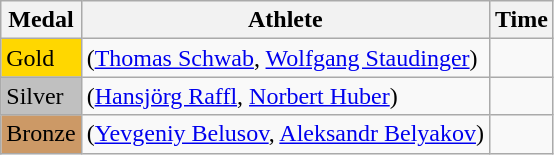<table class="wikitable">
<tr>
<th>Medal</th>
<th>Athlete</th>
<th>Time</th>
</tr>
<tr>
<td bgcolor="gold">Gold</td>
<td> (<a href='#'>Thomas Schwab</a>, <a href='#'>Wolfgang Staudinger</a>)</td>
<td></td>
</tr>
<tr>
<td bgcolor="silver">Silver</td>
<td> (<a href='#'>Hansjörg Raffl</a>, <a href='#'>Norbert Huber</a>)</td>
<td></td>
</tr>
<tr>
<td bgcolor="CC9966">Bronze</td>
<td> (<a href='#'>Yevgeniy Belusov</a>, <a href='#'>Aleksandr Belyakov</a>)</td>
<td></td>
</tr>
</table>
